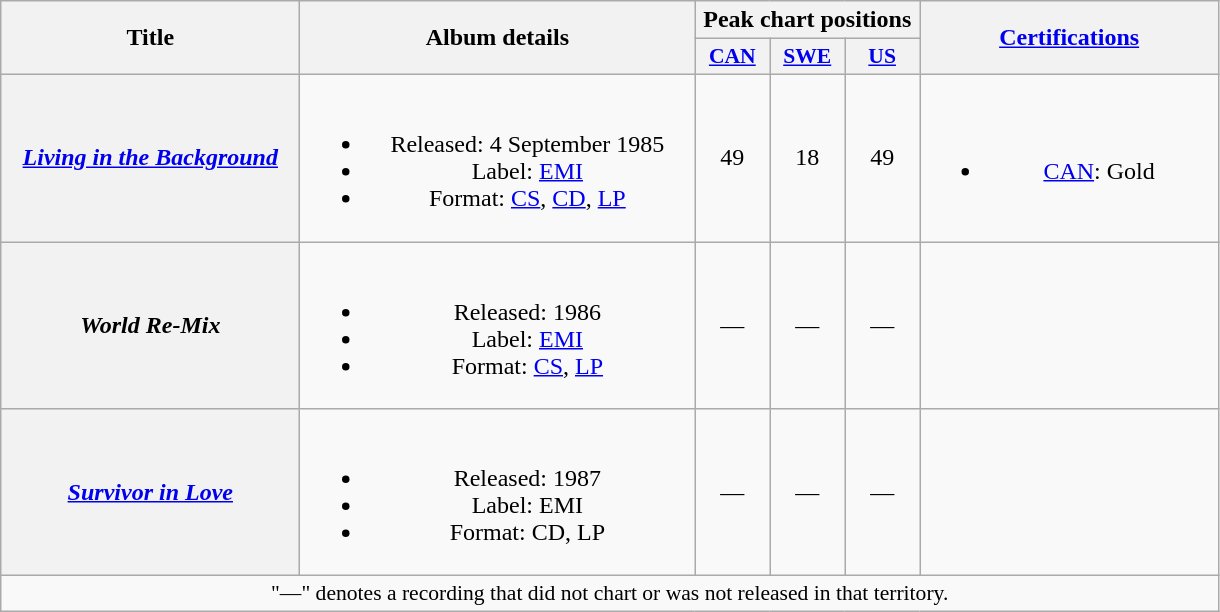<table class="wikitable plainrowheaders" style="text-align:center;">
<tr>
<th scope="col" rowspan="2" style="width:12em;">Title</th>
<th scope="col" rowspan="2" style="width:16em;">Album details</th>
<th scope="col" colspan="3">Peak chart positions</th>
<th scope="col" rowspan="2" style="width:12em;"><a href='#'>Certifications</a></th>
</tr>
<tr>
<th scope="col" style="width:3em;font-size:90%;"><a href='#'>CAN</a><br></th>
<th scope="col" style="width:3em;font-size:90%;"><a href='#'>SWE</a><br></th>
<th scope="col" style="width:3em;font-size:90%;"><a href='#'>US</a><br></th>
</tr>
<tr>
<th scope="row"><em><a href='#'>Living in the Background</a></em></th>
<td><br><ul><li>Released: 4 September 1985</li><li>Label: <a href='#'>EMI</a></li><li>Format: <a href='#'>CS</a>, <a href='#'>CD</a>, <a href='#'>LP</a></li></ul></td>
<td>49</td>
<td>18</td>
<td>49</td>
<td><br><ul><li><a href='#'>CAN</a>: Gold</li></ul></td>
</tr>
<tr>
<th scope="row"><em>World Re-Mix</em></th>
<td><br><ul><li>Released: 1986</li><li>Label: <a href='#'>EMI</a></li><li>Format: <a href='#'>CS</a>, <a href='#'>LP</a></li></ul></td>
<td>—</td>
<td>—</td>
<td>—</td>
<td></td>
</tr>
<tr>
<th scope="row"><em><a href='#'>Survivor in Love</a></em></th>
<td><br><ul><li>Released: 1987</li><li>Label: EMI</li><li>Format: CD, LP</li></ul></td>
<td>—</td>
<td>—</td>
<td>—</td>
<td></td>
</tr>
<tr>
<td colspan="6" style="font-size:90%">"—" denotes a recording that did not chart or was not released in that territory.</td>
</tr>
</table>
